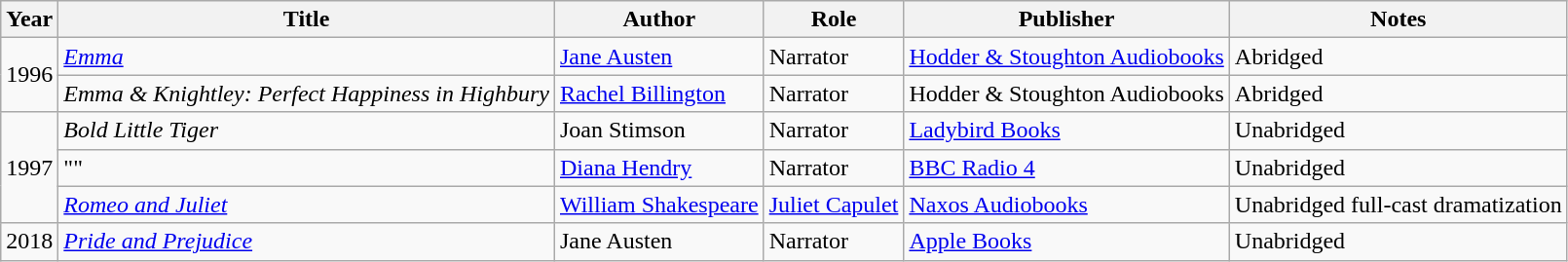<table class="wikitable">
<tr>
<th scope="col">Year</th>
<th scope="col">Title</th>
<th>Author</th>
<th scope="col">Role</th>
<th scope="col" class="unsortable">Publisher</th>
<th>Notes</th>
</tr>
<tr>
<td rowspan="2">1996</td>
<td><em><a href='#'>Emma</a></em></td>
<td><a href='#'>Jane Austen</a></td>
<td>Narrator</td>
<td><a href='#'>Hodder & Stoughton Audiobooks</a></td>
<td>Abridged</td>
</tr>
<tr>
<td><em>Emma & Knightley: Perfect Happiness in Highbury</em></td>
<td><a href='#'>Rachel Billington</a></td>
<td>Narrator</td>
<td>Hodder & Stoughton Audiobooks</td>
<td>Abridged</td>
</tr>
<tr>
<td rowspan="3">1997</td>
<td><em>Bold Little Tiger</em></td>
<td>Joan Stimson</td>
<td>Narrator</td>
<td><a href='#'>Ladybird Books</a></td>
<td>Unabridged</td>
</tr>
<tr>
<td>""</td>
<td><a href='#'>Diana Hendry</a></td>
<td>Narrator</td>
<td><a href='#'>BBC Radio 4</a></td>
<td>Unabridged</td>
</tr>
<tr>
<td><em><a href='#'>Romeo and Juliet</a></em></td>
<td><a href='#'>William Shakespeare</a></td>
<td><a href='#'>Juliet Capulet</a></td>
<td><a href='#'>Naxos Audiobooks</a></td>
<td>Unabridged full-cast dramatization</td>
</tr>
<tr>
<td>2018</td>
<td><em><a href='#'>Pride and Prejudice</a></em></td>
<td>Jane Austen</td>
<td>Narrator</td>
<td><a href='#'>Apple Books</a></td>
<td>Unabridged</td>
</tr>
</table>
